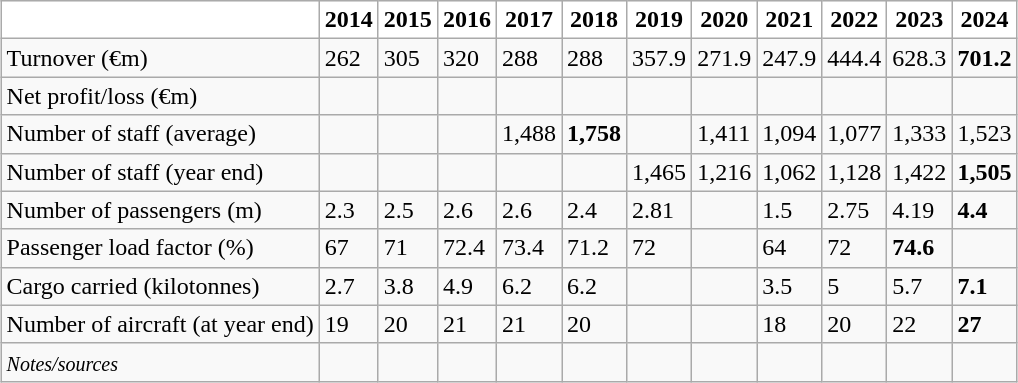<table class="wikitable" style="margin:1em auto; text-align:center">
<tr>
<th style="background: white"></th>
<th style="background: white"><span>2014</span></th>
<th style="background: white"><span>2015</span></th>
<th style="background: white"><span>2016</span></th>
<th style="background: white"><span>2017</span></th>
<th style="background: white"><span>2018</span></th>
<th style="background: white"><span>2019</span></th>
<th style="background: white"><span>2020</span></th>
<th style="background: white"><span>2021</span></th>
<th style="background: white"><span>2022</span></th>
<th style="background: white"><span>2023</span></th>
<th style="background: white"><span>2024</span></th>
</tr>
<tr>
<td style="text-align:left;">Turnover (€m)</td>
<td style="text-align:left;">262</td>
<td style="text-align:left;">305</td>
<td style="text-align:left;">320</td>
<td style="text-align:left;">288</td>
<td style="text-align:left;">288</td>
<td style="text-align:left;">357.9</td>
<td style="text-align:left;">271.9</td>
<td style="text-align:left;">247.9</td>
<td style="text-align:left;">444.4</td>
<td style="text-align:left;">628.3</td>
<td style="text-align:left;"><strong>701.2</strong></td>
</tr>
<tr>
<td style="text-align:left;">Net profit/loss (€m)</td>
<td style="text-align:left;"></td>
<td style="text-align:left;"></td>
<td style="text-align:left;"></td>
<td style="text-align:left;"></td>
<td style="text-align:left;"></td>
<td style="text-align:left;"></td>
<td style="text-align:left;"></td>
<td style="text-align:left;"></td>
<td style="text-align:left;"></td>
<td style="text-align:left;"></td>
<td style="text-align:left;"></td>
</tr>
<tr>
<td style="text-align:left;">Number of staff (average)</td>
<td></td>
<td></td>
<td></td>
<td style="text-align:left;">1,488</td>
<td style="text-align:left;"><strong>1,758</strong></td>
<td style="text-align:left;"></td>
<td style="text-align:left;">1,411</td>
<td style="text-align:left;">1,094</td>
<td style="text-align:left;">1,077</td>
<td style="text-align:left;">1,333</td>
<td style="text-align:left;">1,523</td>
</tr>
<tr>
<td style="text-align:left;">Number of staff (year end)</td>
<td></td>
<td></td>
<td></td>
<td style="text-align:left;"></td>
<td style="text-align:left;"></td>
<td style="text-align:left;">1,465</td>
<td style="text-align:left;">1,216</td>
<td style="text-align:left;">1,062</td>
<td style="text-align:left;">1,128</td>
<td style="text-align:left;">1,422</td>
<td style="text-align:left;"><strong>1,505</strong></td>
</tr>
<tr>
<td style="text-align:left;">Number of passengers (m)</td>
<td style="text-align:left;">2.3</td>
<td style="text-align:left;">2.5</td>
<td style="text-align:left;">2.6</td>
<td style="text-align:left;">2.6</td>
<td style="text-align:left;">2.4</td>
<td style="text-align:left;">2.81</td>
<td></td>
<td style="text-align:left;">1.5</td>
<td style="text-align:left;">2.75</td>
<td style="text-align:left;">4.19</td>
<td style="text-align:left;"><strong>4.4</strong></td>
</tr>
<tr>
<td style="text-align:left;">Passenger load factor (%)</td>
<td style="text-align:left;">67</td>
<td style="text-align:left;">71</td>
<td style="text-align:left;">72.4</td>
<td style="text-align:left;">73.4</td>
<td style="text-align:left;">71.2</td>
<td style="text-align:left;">72</td>
<td></td>
<td style="text-align:left;">64</td>
<td style="text-align:left;">72</td>
<td style="text-align:left;"><strong>74.6</strong></td>
<td style="text-align:left;"></td>
</tr>
<tr>
<td style="text-align:left;">Cargo carried (kilotonnes)</td>
<td style="text-align:left;">2.7</td>
<td style="text-align:left;">3.8</td>
<td style="text-align:left;">4.9</td>
<td style="text-align:left;">6.2</td>
<td style="text-align:left;">6.2</td>
<td></td>
<td></td>
<td style="text-align:left;">3.5</td>
<td style="text-align:left;">5</td>
<td style="text-align:left;">5.7</td>
<td style="text-align:left;"><strong>7.1</strong></td>
</tr>
<tr>
<td style="text-align:left;">Number of aircraft (at year end)</td>
<td style="text-align:left;">19</td>
<td style="text-align:left;">20</td>
<td style="text-align:left;">21</td>
<td style="text-align:left;">21</td>
<td style="text-align:left;">20</td>
<td></td>
<td></td>
<td style="text-align:left;">18</td>
<td style="text-align:left;">20</td>
<td style="text-align:left;">22</td>
<td style="text-align:left;"><strong>27</strong></td>
</tr>
<tr>
<td style="text-align:left;"><small><em>Notes/sources</em></small></td>
<td></td>
<td></td>
<td></td>
<td></td>
<td></td>
<td></td>
<td></td>
<td></td>
<td></td>
<td></td>
<td></td>
</tr>
</table>
